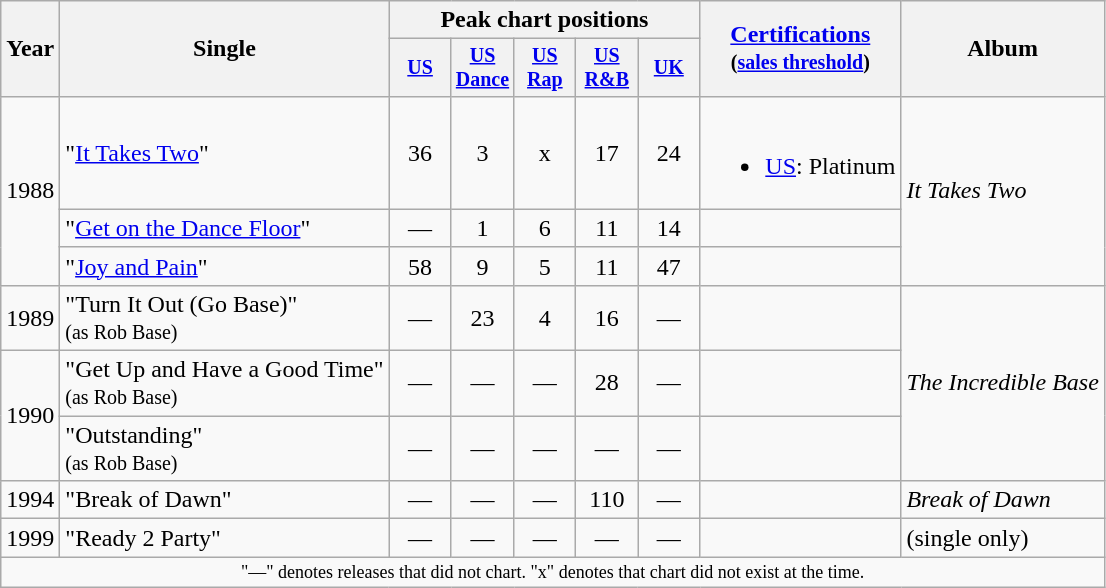<table class="wikitable" style="text-align:center;">
<tr>
<th rowspan="2">Year</th>
<th rowspan="2">Single</th>
<th colspan="5">Peak chart positions</th>
<th rowspan="2"><a href='#'>Certifications</a><br><small>(<a href='#'>sales threshold</a>)</small></th>
<th rowspan="2">Album</th>
</tr>
<tr style="font-size:smaller;">
<th style="width:35px;"><a href='#'>US</a><br></th>
<th style="width:35px;"><a href='#'>US Dance</a><br></th>
<th style="width:35px;"><a href='#'>US Rap</a><br></th>
<th style="width:35px;"><a href='#'>US R&B</a><br></th>
<th style="width:35px;"><a href='#'>UK</a><br></th>
</tr>
<tr>
<td rowspan="3">1988</td>
<td style="text-align:left;">"<a href='#'>It Takes Two</a>"</td>
<td>36</td>
<td>3</td>
<td>x</td>
<td>17</td>
<td>24</td>
<td style="text-align:left;"><br><ul><li><a href='#'>US</a>: Platinum</li></ul></td>
<td style="text-align:left;" rowspan="3"><em>It Takes Two</em></td>
</tr>
<tr>
<td style="text-align:left;">"<a href='#'>Get on the Dance Floor</a>"</td>
<td>—</td>
<td>1</td>
<td>6</td>
<td>11</td>
<td>14</td>
<td></td>
</tr>
<tr>
<td style="text-align:left;">"<a href='#'>Joy and Pain</a>"</td>
<td>58</td>
<td>9</td>
<td>5</td>
<td>11</td>
<td>47</td>
<td></td>
</tr>
<tr>
<td>1989</td>
<td style="text-align:left;">"Turn It Out (Go Base)"<br><small>(as Rob Base)</small></td>
<td>—</td>
<td>23</td>
<td>4</td>
<td>16</td>
<td>—</td>
<td></td>
<td style="text-align:left;" rowspan="3"><em>The Incredible Base</em></td>
</tr>
<tr>
<td rowspan="2">1990</td>
<td style="text-align:left;">"Get Up and Have a Good Time"<br><small>(as Rob Base)</small></td>
<td>—</td>
<td>—</td>
<td>—</td>
<td>28</td>
<td>—</td>
<td></td>
</tr>
<tr>
<td style="text-align:left;">"Outstanding"<br><small>(as Rob Base)</small></td>
<td>—</td>
<td>—</td>
<td>—</td>
<td>—</td>
<td>—</td>
<td></td>
</tr>
<tr>
<td>1994</td>
<td style="text-align:left;">"Break of Dawn"</td>
<td>—</td>
<td>—</td>
<td>—</td>
<td>110</td>
<td>—</td>
<td></td>
<td style="text-align:left;"><em>Break of Dawn</em></td>
</tr>
<tr>
<td>1999</td>
<td style="text-align:left;">"Ready 2 Party"</td>
<td>—</td>
<td>—</td>
<td>—</td>
<td>—</td>
<td>—</td>
<td></td>
<td style="text-align:left;">(single only)</td>
</tr>
<tr>
<td colspan="9" style="font-size:9pt">"—" denotes releases that did not chart. "x" denotes that chart did not exist at the time.</td>
</tr>
</table>
